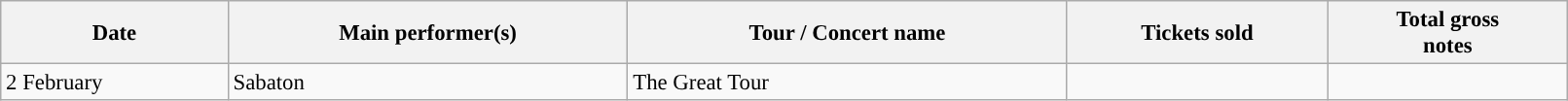<table class="wikitable"  style="text-align:left; font-size:95%; width:85%;">
<tr>
<th style="text-align:center;">Date</th>
<th style="text-align:center;">Main performer(s)</th>
<th style="text-align:center;">Tour / Concert name</th>
<th style="text-align:center;">Tickets sold</th>
<th style="text-align:center;">Total gross<br>notes</th>
</tr>
<tr>
<td>2 February</td>
<td>Sabaton</td>
<td>The Great Tour</td>
<td></td>
<td></td>
</tr>
</table>
